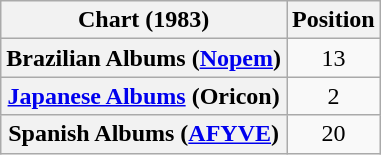<table class="wikitable sortable plainrowheaders" style="text-align:center">
<tr>
<th>Chart (1983)</th>
<th>Position</th>
</tr>
<tr>
<th scope="row">Brazilian Albums (<a href='#'>Nopem</a>)</th>
<td align="center">13</td>
</tr>
<tr>
<th scope="row"><a href='#'>Japanese Albums</a> (Oricon)</th>
<td>2</td>
</tr>
<tr>
<th scope="row">Spanish Albums (<a href='#'>AFYVE</a>)</th>
<td>20</td>
</tr>
</table>
